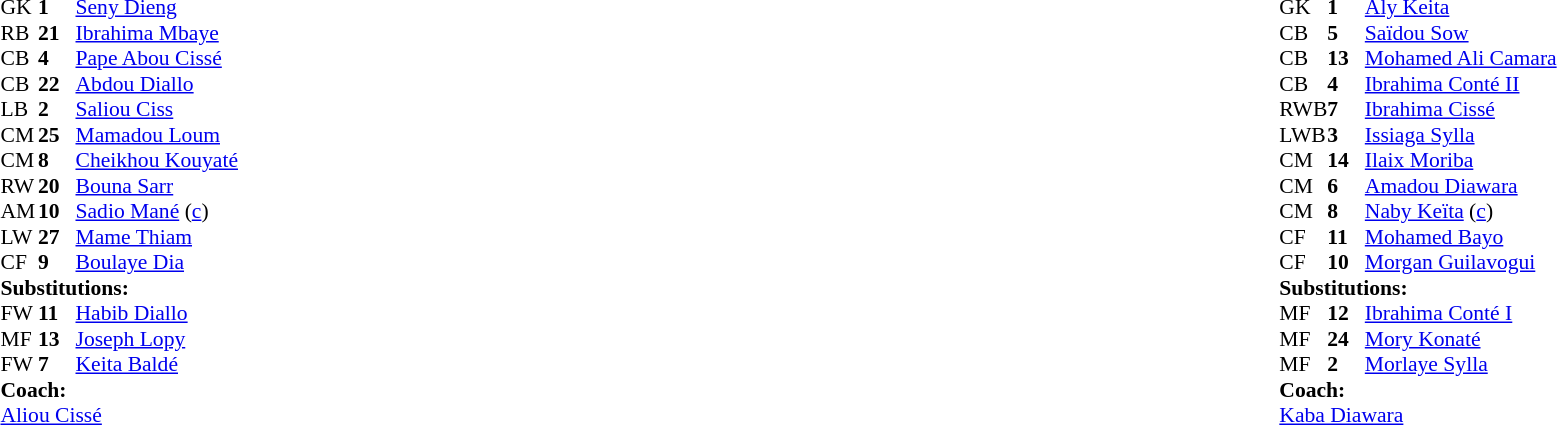<table width="100%">
<tr>
<td valign="top" width="40%"><br><table style="font-size:90%" cellspacing="0" cellpadding="0">
<tr>
<th width=25></th>
<th width=25></th>
</tr>
<tr>
<td>GK</td>
<td><strong>1</strong></td>
<td><a href='#'>Seny Dieng</a></td>
</tr>
<tr>
<td>RB</td>
<td><strong>21</strong></td>
<td><a href='#'>Ibrahima Mbaye</a></td>
</tr>
<tr>
<td>CB</td>
<td><strong>4</strong></td>
<td><a href='#'>Pape Abou Cissé</a></td>
</tr>
<tr>
<td>CB</td>
<td><strong>22</strong></td>
<td><a href='#'>Abdou Diallo</a></td>
</tr>
<tr>
<td>LB</td>
<td><strong>2</strong></td>
<td><a href='#'>Saliou Ciss</a></td>
</tr>
<tr>
<td>CM</td>
<td><strong>25</strong></td>
<td><a href='#'>Mamadou Loum</a></td>
</tr>
<tr>
<td>CM</td>
<td><strong>8</strong></td>
<td><a href='#'>Cheikhou Kouyaté</a></td>
<td></td>
</tr>
<tr>
<td>RW</td>
<td><strong>20</strong></td>
<td><a href='#'>Bouna Sarr</a></td>
<td></td>
<td></td>
</tr>
<tr>
<td>AM</td>
<td><strong>10</strong></td>
<td><a href='#'>Sadio Mané</a> (<a href='#'>c</a>)</td>
</tr>
<tr>
<td>LW</td>
<td><strong>27</strong></td>
<td><a href='#'>Mame Thiam</a></td>
<td></td>
<td></td>
</tr>
<tr>
<td>CF</td>
<td><strong>9</strong></td>
<td><a href='#'>Boulaye Dia</a></td>
<td></td>
<td></td>
</tr>
<tr>
<td colspan=3><strong>Substitutions:</strong></td>
</tr>
<tr>
<td>FW</td>
<td><strong>11</strong></td>
<td><a href='#'>Habib Diallo</a></td>
<td></td>
<td></td>
</tr>
<tr>
<td>MF</td>
<td><strong>13</strong></td>
<td><a href='#'>Joseph Lopy</a></td>
<td></td>
<td></td>
</tr>
<tr>
<td>FW</td>
<td><strong>7</strong></td>
<td><a href='#'>Keita Baldé</a></td>
<td></td>
<td></td>
</tr>
<tr>
<td colspan=3><strong>Coach:</strong></td>
</tr>
<tr>
<td colspan=3><a href='#'>Aliou Cissé</a></td>
</tr>
</table>
</td>
<td valign="top"></td>
<td valign="top" width="50%"><br><table style="font-size:90%; margin:auto" cellspacing="0" cellpadding="0">
<tr>
<th width=25></th>
<th width=25></th>
</tr>
<tr>
<td>GK</td>
<td><strong>1</strong></td>
<td><a href='#'>Aly Keita</a></td>
<td></td>
</tr>
<tr>
<td>CB</td>
<td><strong>5</strong></td>
<td><a href='#'>Saïdou Sow</a></td>
</tr>
<tr>
<td>CB</td>
<td><strong>13</strong></td>
<td><a href='#'>Mohamed Ali Camara</a></td>
</tr>
<tr>
<td>CB</td>
<td><strong>4</strong></td>
<td><a href='#'>Ibrahima Conté II</a></td>
</tr>
<tr>
<td>RWB</td>
<td><strong>7</strong></td>
<td><a href='#'>Ibrahima Cissé</a></td>
</tr>
<tr>
<td>LWB</td>
<td><strong>3</strong></td>
<td><a href='#'>Issiaga Sylla</a></td>
<td></td>
</tr>
<tr>
<td>CM</td>
<td><strong>14</strong></td>
<td><a href='#'>Ilaix Moriba</a></td>
<td></td>
<td></td>
</tr>
<tr>
<td>CM</td>
<td><strong>6</strong></td>
<td><a href='#'>Amadou Diawara</a></td>
<td></td>
<td></td>
</tr>
<tr>
<td>CM</td>
<td><strong>8</strong></td>
<td><a href='#'>Naby Keïta</a> (<a href='#'>c</a>)</td>
<td></td>
</tr>
<tr>
<td>CF</td>
<td><strong>11</strong></td>
<td><a href='#'>Mohamed Bayo</a></td>
</tr>
<tr>
<td>CF</td>
<td><strong>10</strong></td>
<td><a href='#'>Morgan Guilavogui</a></td>
<td></td>
<td></td>
</tr>
<tr>
<td colspan=3><strong>Substitutions:</strong></td>
</tr>
<tr>
<td>MF</td>
<td><strong>12</strong></td>
<td><a href='#'>Ibrahima Conté I</a></td>
<td></td>
<td></td>
</tr>
<tr>
<td>MF</td>
<td><strong>24</strong></td>
<td><a href='#'>Mory Konaté</a></td>
<td></td>
<td></td>
</tr>
<tr>
<td>MF</td>
<td><strong>2</strong></td>
<td><a href='#'>Morlaye Sylla</a></td>
<td></td>
<td></td>
</tr>
<tr>
<td colspan=3><strong>Coach:</strong></td>
</tr>
<tr>
<td colspan=3><a href='#'>Kaba Diawara</a></td>
</tr>
</table>
</td>
</tr>
</table>
